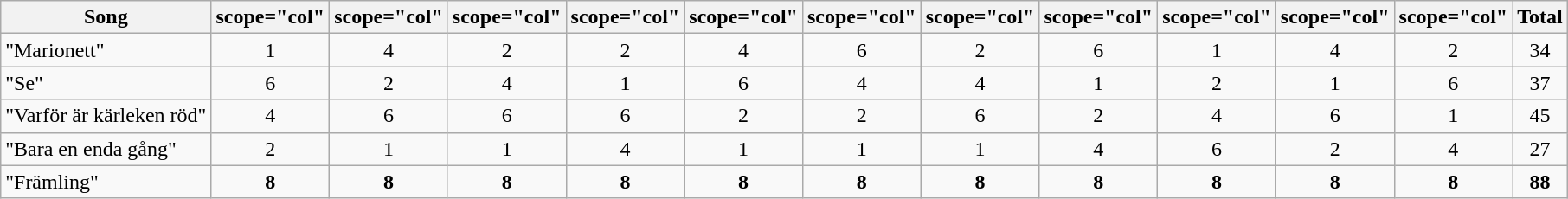<table class="wikitable plainrowheaders" style="margin: 1em auto 1em auto; text-align:center;">
<tr>
<th scope="col">Song</th>
<th>scope="col" </th>
<th>scope="col" </th>
<th>scope="col" </th>
<th>scope="col" </th>
<th>scope="col" </th>
<th>scope="col" </th>
<th>scope="col" </th>
<th>scope="col" </th>
<th>scope="col" </th>
<th>scope="col" </th>
<th>scope="col" </th>
<th scope="col">Total</th>
</tr>
<tr --->
<td align="left">"Marionett"</td>
<td>1</td>
<td>4</td>
<td>2</td>
<td>2</td>
<td>4</td>
<td>6</td>
<td>2</td>
<td>6</td>
<td>1</td>
<td>4</td>
<td>2</td>
<td>34</td>
</tr>
<tr --->
<td align="left">"Se"</td>
<td>6</td>
<td>2</td>
<td>4</td>
<td>1</td>
<td>6</td>
<td>4</td>
<td>4</td>
<td>1</td>
<td>2</td>
<td>1</td>
<td>6</td>
<td>37</td>
</tr>
<tr --->
<td align="left">"Varför är kärleken röd"</td>
<td>4</td>
<td>6</td>
<td>6</td>
<td>6</td>
<td>2</td>
<td>2</td>
<td>6</td>
<td>2</td>
<td>4</td>
<td>6</td>
<td>1</td>
<td>45</td>
</tr>
<tr --->
<td align="left">"Bara en enda gång"</td>
<td>2</td>
<td>1</td>
<td>1</td>
<td>4</td>
<td>1</td>
<td>1</td>
<td>1</td>
<td>4</td>
<td>6</td>
<td>2</td>
<td>4</td>
<td>27</td>
</tr>
<tr --->
<td align="left">"Främling"</td>
<td><strong>8</strong></td>
<td><strong>8</strong></td>
<td><strong>8</strong></td>
<td><strong>8</strong></td>
<td><strong>8</strong></td>
<td><strong>8</strong></td>
<td><strong>8</strong></td>
<td><strong>8</strong></td>
<td><strong>8</strong></td>
<td><strong>8</strong></td>
<td><strong>8</strong></td>
<td><strong>88</strong></td>
</tr>
</table>
